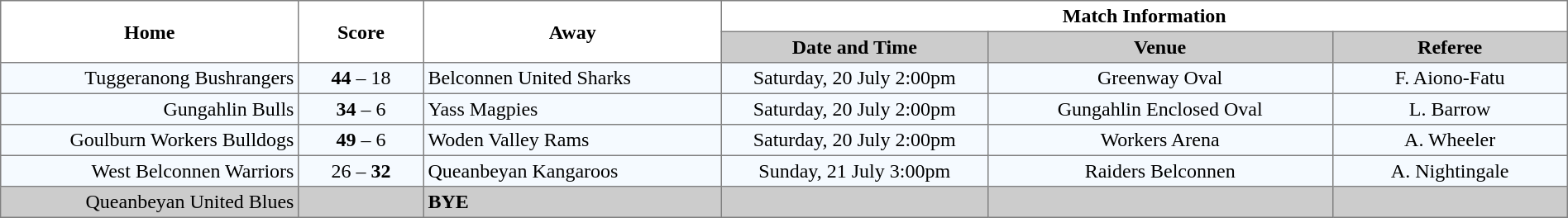<table border="1" cellpadding="3" cellspacing="0" width="100%" style="border-collapse:collapse;  text-align:center;">
<tr>
<th rowspan="2" width="19%">Home</th>
<th rowspan="2" width="8%">Score</th>
<th rowspan="2" width="19%">Away</th>
<th colspan="3">Match Information</th>
</tr>
<tr bgcolor="#CCCCCC">
<th width="17%">Date and Time</th>
<th width="22%">Venue</th>
<th width="50%">Referee</th>
</tr>
<tr style="text-align:center; background:#f5faff;">
<td align="right">Tuggeranong Bushrangers </td>
<td><strong>44</strong> – 18</td>
<td align="left"> Belconnen United Sharks</td>
<td>Saturday, 20 July 2:00pm</td>
<td>Greenway Oval</td>
<td>F. Aiono-Fatu</td>
</tr>
<tr style="text-align:center; background:#f5faff;">
<td align="right">Gungahlin Bulls </td>
<td><strong>34</strong> – 6</td>
<td align="left"> Yass Magpies</td>
<td>Saturday, 20 July 2:00pm</td>
<td>Gungahlin Enclosed Oval</td>
<td>L. Barrow</td>
</tr>
<tr style="text-align:center; background:#f5faff;">
<td align="right">Goulburn Workers Bulldogs <strong></strong></td>
<td><strong>49</strong> – 6</td>
<td align="left"> Woden Valley Rams</td>
<td>Saturday, 20 July 2:00pm</td>
<td>Workers Arena</td>
<td>A. Wheeler</td>
</tr>
<tr style="text-align:center; background:#f5faff;">
<td align="right">West Belconnen Warriors </td>
<td>26 – <strong>32</strong></td>
<td align="left"> Queanbeyan Kangaroos</td>
<td>Sunday, 21 July 3:00pm</td>
<td>Raiders Belconnen</td>
<td>A. Nightingale</td>
</tr>
<tr style="text-align:center; background:#CCCCCC;">
<td align="right">Queanbeyan United Blues </td>
<td></td>
<td align="left"><strong>BYE</strong></td>
<td></td>
<td></td>
<td></td>
</tr>
</table>
